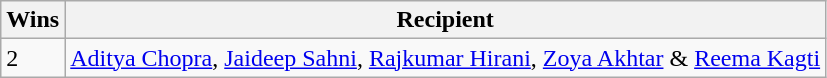<table class="wikitable">
<tr>
<th>Wins</th>
<th>Recipient</th>
</tr>
<tr>
<td>2</td>
<td><a href='#'>Aditya Chopra</a>, <a href='#'>Jaideep Sahni</a>, <a href='#'>Rajkumar Hirani</a>, <a href='#'>Zoya Akhtar</a> & <a href='#'>Reema Kagti</a></td>
</tr>
</table>
